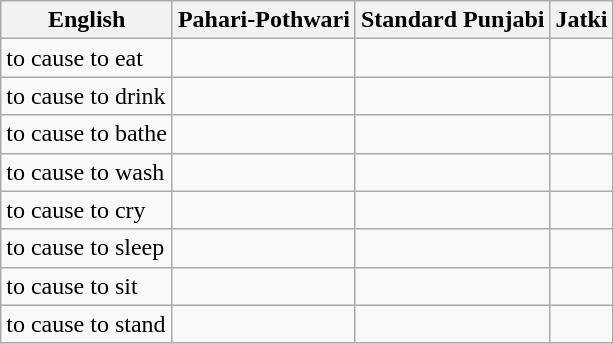<table class="wikitable">
<tr>
<th>English</th>
<th>Pahari-Pothwari</th>
<th>Standard Punjabi</th>
<th>Jatki</th>
</tr>
<tr>
<td>to cause to eat</td>
<td></td>
<td></td>
<td></td>
</tr>
<tr>
<td>to cause to drink</td>
<td></td>
<td></td>
<td></td>
</tr>
<tr>
<td>to cause to bathe</td>
<td></td>
<td></td>
<td></td>
</tr>
<tr>
<td>to cause to wash</td>
<td></td>
<td></td>
<td></td>
</tr>
<tr>
<td>to cause to cry</td>
<td></td>
<td></td>
<td></td>
</tr>
<tr>
<td>to cause to sleep</td>
<td></td>
<td></td>
<td></td>
</tr>
<tr>
<td>to cause to sit</td>
<td></td>
<td></td>
<td></td>
</tr>
<tr>
<td>to cause to stand</td>
<td></td>
<td></td>
<td></td>
</tr>
</table>
